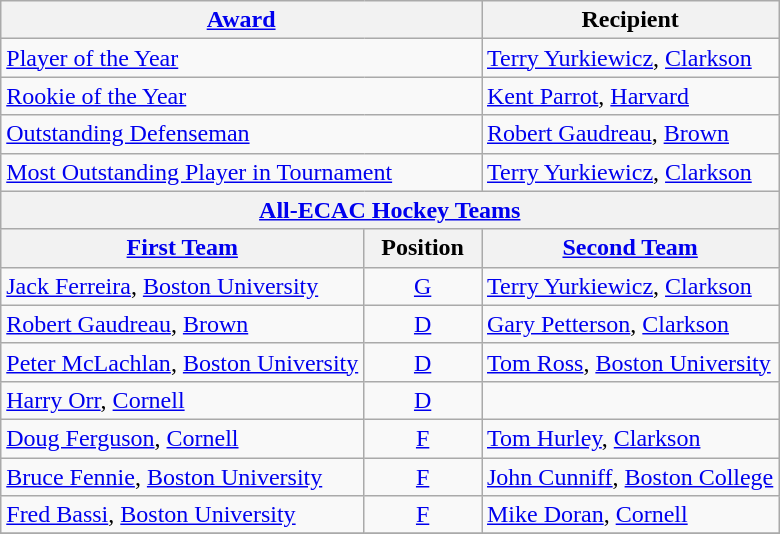<table class="wikitable">
<tr>
<th colspan=2><a href='#'>Award</a></th>
<th>Recipient</th>
</tr>
<tr>
<td colspan=2><a href='#'>Player of the Year</a></td>
<td><a href='#'>Terry Yurkiewicz</a>, <a href='#'>Clarkson</a></td>
</tr>
<tr>
<td colspan=2><a href='#'>Rookie of the Year</a></td>
<td><a href='#'>Kent Parrot</a>, <a href='#'>Harvard</a></td>
</tr>
<tr>
<td colspan=2><a href='#'>Outstanding Defenseman</a></td>
<td><a href='#'>Robert Gaudreau</a>, <a href='#'>Brown</a></td>
</tr>
<tr>
<td colspan=2><a href='#'>Most Outstanding Player in Tournament</a></td>
<td><a href='#'>Terry Yurkiewicz</a>, <a href='#'>Clarkson</a></td>
</tr>
<tr>
<th colspan=3><a href='#'>All-ECAC Hockey Teams</a></th>
</tr>
<tr>
<th><a href='#'>First Team</a></th>
<th>  Position  </th>
<th><a href='#'>Second Team</a></th>
</tr>
<tr>
<td><a href='#'>Jack Ferreira</a>, <a href='#'>Boston University</a></td>
<td align=center><a href='#'>G</a></td>
<td><a href='#'>Terry Yurkiewicz</a>, <a href='#'>Clarkson</a></td>
</tr>
<tr>
<td><a href='#'>Robert Gaudreau</a>, <a href='#'>Brown</a></td>
<td align=center><a href='#'>D</a></td>
<td><a href='#'>Gary Petterson</a>, <a href='#'>Clarkson</a></td>
</tr>
<tr>
<td><a href='#'>Peter McLachlan</a>, <a href='#'>Boston University</a></td>
<td align=center><a href='#'>D</a></td>
<td><a href='#'>Tom Ross</a>, <a href='#'>Boston University</a></td>
</tr>
<tr>
<td><a href='#'>Harry Orr</a>, <a href='#'>Cornell</a></td>
<td align=center><a href='#'>D</a></td>
<td></td>
</tr>
<tr>
<td><a href='#'>Doug Ferguson</a>, <a href='#'>Cornell</a></td>
<td align=center><a href='#'>F</a></td>
<td><a href='#'>Tom Hurley</a>, <a href='#'>Clarkson</a></td>
</tr>
<tr>
<td><a href='#'>Bruce Fennie</a>, <a href='#'>Boston University</a></td>
<td align=center><a href='#'>F</a></td>
<td><a href='#'>John Cunniff</a>, <a href='#'>Boston College</a></td>
</tr>
<tr>
<td><a href='#'>Fred Bassi</a>, <a href='#'>Boston University</a></td>
<td align=center><a href='#'>F</a></td>
<td><a href='#'>Mike Doran</a>, <a href='#'>Cornell</a></td>
</tr>
<tr>
</tr>
</table>
